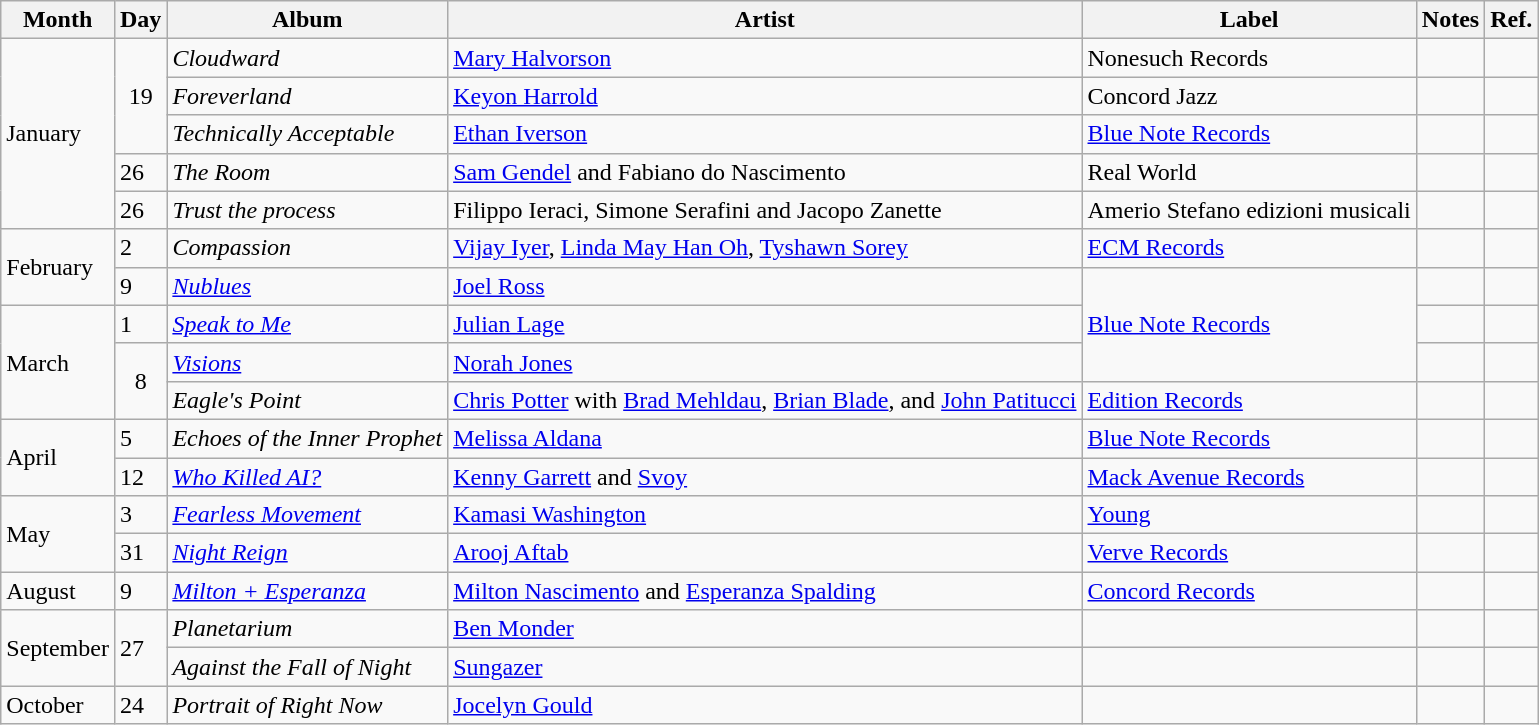<table class="wikitable">
<tr>
<th>Month</th>
<th>Day</th>
<th>Album</th>
<th>Artist</th>
<th>Label</th>
<th>Notes</th>
<th>Ref.</th>
</tr>
<tr>
<td rowspan="5">January</td>
<td rowspan="3" style="text-align:center;">19</td>
<td><em>Cloudward</em></td>
<td><a href='#'>Mary Halvorson</a></td>
<td>Nonesuch Records</td>
<td></td>
<td></td>
</tr>
<tr>
<td><em>Foreverland</em></td>
<td><a href='#'>Keyon Harrold</a></td>
<td>Concord Jazz</td>
<td></td>
<td></td>
</tr>
<tr>
<td><em>Technically Acceptable</em></td>
<td><a href='#'>Ethan Iverson</a></td>
<td><a href='#'>Blue Note Records</a></td>
<td></td>
<td></td>
</tr>
<tr>
<td rowspan="1">26</td>
<td><em>The Room</em></td>
<td><a href='#'>Sam Gendel</a> and Fabiano do Nascimento</td>
<td>Real World</td>
<td></td>
<td></td>
</tr>
<tr>
<td>26</td>
<td><em>Trust the process</em></td>
<td>Filippo Ieraci, Simone Serafini and Jacopo Zanette</td>
<td>Amerio Stefano edizioni musicali</td>
<td></td>
<td></td>
</tr>
<tr>
<td rowspan="2">February</td>
<td rowspan="1">2</td>
<td><em>Compassion</em></td>
<td><a href='#'>Vijay Iyer</a>, <a href='#'>Linda May Han Oh</a>, <a href='#'>Tyshawn Sorey</a></td>
<td><a href='#'>ECM Records</a></td>
<td></td>
<td></td>
</tr>
<tr>
<td rowspan="1">9</td>
<td><em><a href='#'>Nublues</a></em></td>
<td><a href='#'>Joel Ross</a></td>
<td rowspan="3"><a href='#'>Blue Note Records</a></td>
<td></td>
<td></td>
</tr>
<tr>
<td rowspan="3">March</td>
<td>1</td>
<td><a href='#'><em>Speak to Me</em></a></td>
<td><a href='#'>Julian Lage</a></td>
<td></td>
<td></td>
</tr>
<tr>
<td rowspan="2" style="text-align:center;">8</td>
<td><em><a href='#'>Visions</a></em></td>
<td><a href='#'>Norah Jones</a></td>
<td></td>
<td></td>
</tr>
<tr>
<td><em>Eagle's Point</em></td>
<td><a href='#'>Chris Potter</a> with <a href='#'>Brad Mehldau</a>, <a href='#'>Brian Blade</a>, and <a href='#'>John Patitucci</a></td>
<td><a href='#'>Edition Records</a></td>
<td></td>
<td></td>
</tr>
<tr>
<td rowspan="2">April</td>
<td>5</td>
<td><em>Echoes of the Inner Prophet</em></td>
<td><a href='#'>Melissa Aldana</a></td>
<td><a href='#'>Blue Note Records</a></td>
<td></td>
<td></td>
</tr>
<tr>
<td>12</td>
<td><em><a href='#'>Who Killed AI?</a></em></td>
<td><a href='#'>Kenny Garrett</a> and <a href='#'>Svoy</a></td>
<td><a href='#'>Mack Avenue Records</a></td>
<td></td>
<td></td>
</tr>
<tr>
<td rowspan="2">May</td>
<td>3</td>
<td><a href='#'><em>Fearless Movement</em></a></td>
<td><a href='#'>Kamasi Washington</a></td>
<td><a href='#'>Young</a></td>
<td></td>
<td></td>
</tr>
<tr>
<td>31</td>
<td><em><a href='#'>Night Reign</a></em></td>
<td><a href='#'>Arooj Aftab</a></td>
<td><a href='#'>Verve Records</a></td>
<td></td>
<td></td>
</tr>
<tr>
<td>August</td>
<td>9</td>
<td><em><a href='#'>Milton + Esperanza</a></em></td>
<td><a href='#'>Milton Nascimento</a> and <a href='#'>Esperanza Spalding</a></td>
<td><a href='#'>Concord Records</a></td>
<td></td>
<td></td>
</tr>
<tr>
<td rowspan="2">September</td>
<td rowspan="2">27</td>
<td><em>Planetarium</em></td>
<td><a href='#'>Ben Monder</a></td>
<td></td>
<td></td>
<td></td>
</tr>
<tr>
<td><em>Against the Fall of Night</em></td>
<td><a href='#'>Sungazer</a></td>
<td></td>
<td></td>
<td></td>
</tr>
<tr>
<td>October</td>
<td>24</td>
<td><em>Portrait of Right Now</em></td>
<td><a href='#'>Jocelyn Gould</a></td>
<td></td>
<td></td>
<td></td>
</tr>
</table>
